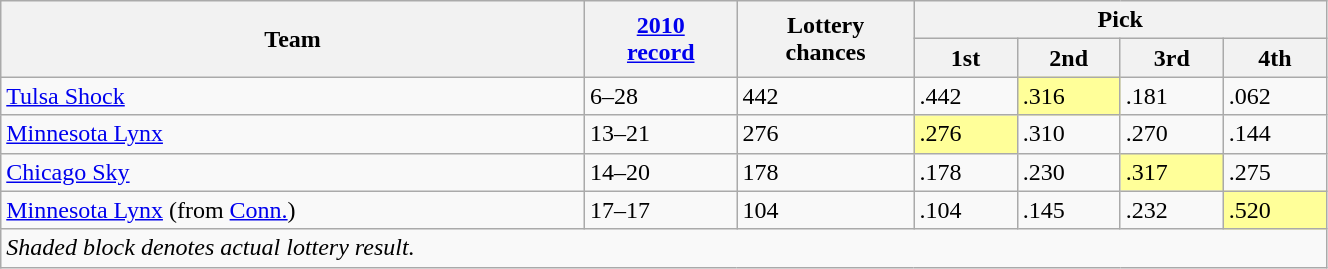<table class="wikitable" style="width:70%">
<tr>
<th rowspan="2">Team</th>
<th rowspan="2"><a href='#'>2010<br>record</a></th>
<th rowspan="2">Lottery<br>chances</th>
<th colspan="5">Pick</th>
</tr>
<tr>
<th>1st</th>
<th>2nd</th>
<th>3rd</th>
<th>4th</th>
</tr>
<tr>
<td><a href='#'>Tulsa Shock</a></td>
<td>6–28</td>
<td>442</td>
<td>.442</td>
<td style="background-color:#FFFF99">.316</td>
<td>.181</td>
<td>.062</td>
</tr>
<tr>
<td><a href='#'>Minnesota Lynx</a></td>
<td>13–21</td>
<td>276</td>
<td style="background-color:#FFFF99">.276</td>
<td>.310</td>
<td>.270</td>
<td>.144</td>
</tr>
<tr>
<td><a href='#'>Chicago Sky</a></td>
<td>14–20</td>
<td>178</td>
<td>.178</td>
<td>.230</td>
<td style="background-color:#FFFF99">.317</td>
<td>.275</td>
</tr>
<tr>
<td><a href='#'>Minnesota Lynx</a> (from <a href='#'>Conn.</a>)</td>
<td>17–17</td>
<td>104</td>
<td>.104</td>
<td>.145</td>
<td>.232</td>
<td style="background-color:#FFFF99">.520</td>
</tr>
<tr>
<td colspan="8" align="left"><em>Shaded block denotes actual lottery result.</em></td>
</tr>
</table>
